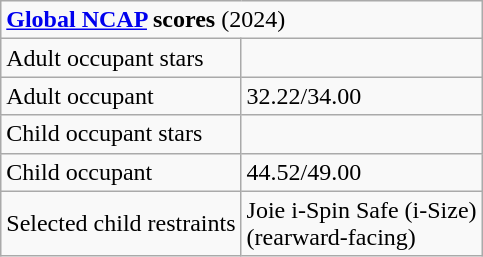<table class="wikitable">
<tr>
<td colspan="2"><strong><a href='#'>Global NCAP</a> scores</strong> (2024)</td>
</tr>
<tr>
<td>Adult occupant stars</td>
<td></td>
</tr>
<tr>
<td>Adult occupant</td>
<td>32.22/34.00</td>
</tr>
<tr>
<td>Child occupant stars</td>
<td></td>
</tr>
<tr>
<td>Child occupant</td>
<td>44.52/49.00</td>
</tr>
<tr>
<td>Selected child restraints</td>
<td>Joie i-Spin Safe (i-Size)<br>(rearward-facing)</td>
</tr>
</table>
